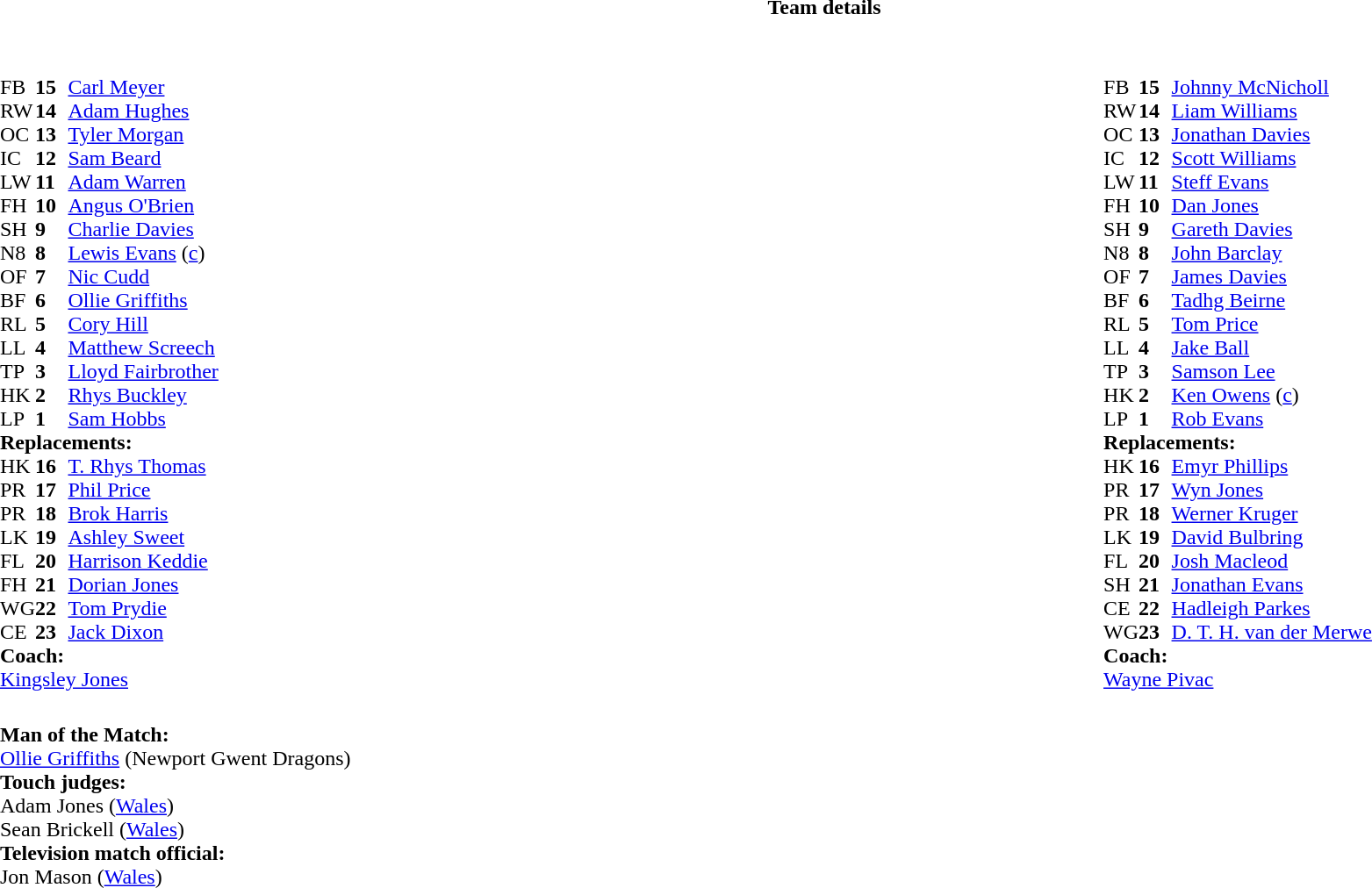<table border="0" width="100%" class="collapsible collapsed">
<tr>
<th>Team details</th>
</tr>
<tr>
<td><br><table width="100%">
<tr>
<td valign="top" width="50%"><br><table style="font-size: 100%" cellspacing="0" cellpadding="0">
<tr>
<th width="25"></th>
<th width="25"></th>
</tr>
<tr>
<td>FB</td>
<td><strong>15</strong></td>
<td> <a href='#'>Carl Meyer</a></td>
<td></td>
<td></td>
</tr>
<tr>
<td>RW</td>
<td><strong>14</strong></td>
<td> <a href='#'>Adam Hughes</a></td>
<td></td>
</tr>
<tr>
<td>OC</td>
<td><strong>13</strong></td>
<td> <a href='#'>Tyler Morgan</a></td>
</tr>
<tr>
<td>IC</td>
<td><strong>12</strong></td>
<td> <a href='#'>Sam Beard</a></td>
</tr>
<tr>
<td>LW</td>
<td><strong>11</strong></td>
<td> <a href='#'>Adam Warren</a></td>
<td></td>
<td></td>
</tr>
<tr>
<td>FH</td>
<td><strong>10</strong></td>
<td> <a href='#'>Angus O'Brien</a></td>
</tr>
<tr>
<td>SH</td>
<td><strong>9</strong></td>
<td> <a href='#'>Charlie Davies</a></td>
<td></td>
<td></td>
</tr>
<tr>
<td>N8</td>
<td><strong>8</strong></td>
<td> <a href='#'>Lewis Evans</a> (<a href='#'>c</a>)</td>
<td></td>
<td></td>
</tr>
<tr>
<td>OF</td>
<td><strong>7</strong></td>
<td> <a href='#'>Nic Cudd</a></td>
<td></td>
<td></td>
</tr>
<tr>
<td>BF</td>
<td><strong>6</strong></td>
<td> <a href='#'>Ollie Griffiths</a></td>
</tr>
<tr>
<td>RL</td>
<td><strong>5</strong></td>
<td> <a href='#'>Cory Hill</a></td>
</tr>
<tr>
<td>LL</td>
<td><strong>4</strong></td>
<td> <a href='#'>Matthew Screech</a></td>
<td></td>
<td></td>
</tr>
<tr>
<td>TP</td>
<td><strong>3</strong></td>
<td> <a href='#'>Lloyd Fairbrother</a></td>
<td></td>
<td></td>
</tr>
<tr>
<td>HK</td>
<td><strong>2</strong></td>
<td> <a href='#'>Rhys Buckley</a></td>
<td></td>
<td></td>
</tr>
<tr>
<td>LP</td>
<td><strong>1</strong></td>
<td> <a href='#'>Sam Hobbs</a></td>
<td></td>
<td></td>
</tr>
<tr>
<td colspan=3><strong>Replacements:</strong></td>
</tr>
<tr>
<td>HK</td>
<td><strong>16</strong></td>
<td> <a href='#'>T. Rhys Thomas</a></td>
<td></td>
<td></td>
</tr>
<tr>
<td>PR</td>
<td><strong>17</strong></td>
<td> <a href='#'>Phil Price</a></td>
<td></td>
<td></td>
</tr>
<tr>
<td>PR</td>
<td><strong>18</strong></td>
<td> <a href='#'>Brok Harris</a></td>
<td></td>
<td></td>
</tr>
<tr>
<td>LK</td>
<td><strong>19</strong></td>
<td> <a href='#'>Ashley Sweet</a></td>
<td></td>
<td></td>
</tr>
<tr>
<td>FL</td>
<td><strong>20</strong></td>
<td> <a href='#'>Harrison Keddie</a></td>
<td></td>
<td></td>
</tr>
<tr>
<td>FH</td>
<td><strong>21</strong></td>
<td> <a href='#'>Dorian Jones</a></td>
<td></td>
<td></td>
<td></td>
</tr>
<tr>
<td>WG</td>
<td><strong>22</strong></td>
<td> <a href='#'>Tom Prydie</a></td>
<td></td>
<td></td>
</tr>
<tr>
<td>CE</td>
<td><strong>23</strong></td>
<td> <a href='#'>Jack Dixon</a></td>
<td></td>
<td></td>
<td></td>
</tr>
<tr>
<td colspan=3><strong>Coach:</strong></td>
</tr>
<tr>
<td colspan="4"> <a href='#'>Kingsley Jones</a></td>
</tr>
</table>
</td>
<td valign="top" width="50%"><br><table style="font-size: 100%" cellspacing="0" cellpadding="0" align="center">
<tr>
<th width="25"></th>
<th width="25"></th>
</tr>
<tr>
<td>FB</td>
<td><strong>15</strong></td>
<td> <a href='#'>Johnny McNicholl</a></td>
<td></td>
<td></td>
</tr>
<tr>
<td>RW</td>
<td><strong>14</strong></td>
<td> <a href='#'>Liam Williams</a></td>
</tr>
<tr>
<td>OC</td>
<td><strong>13</strong></td>
<td> <a href='#'>Jonathan Davies</a></td>
</tr>
<tr>
<td>IC</td>
<td><strong>12</strong></td>
<td> <a href='#'>Scott Williams</a></td>
</tr>
<tr>
<td>LW</td>
<td><strong>11</strong></td>
<td> <a href='#'>Steff Evans</a></td>
</tr>
<tr>
<td>FH</td>
<td><strong>10</strong></td>
<td> <a href='#'>Dan Jones</a></td>
<td></td>
<td></td>
</tr>
<tr>
<td>SH</td>
<td><strong>9</strong></td>
<td> <a href='#'>Gareth Davies</a></td>
<td></td>
<td></td>
</tr>
<tr>
<td>N8</td>
<td><strong>8</strong></td>
<td> <a href='#'>John Barclay</a></td>
</tr>
<tr>
<td>OF</td>
<td><strong>7</strong></td>
<td> <a href='#'>James Davies</a></td>
<td></td>
<td></td>
</tr>
<tr>
<td>BF</td>
<td><strong>6</strong></td>
<td> <a href='#'>Tadhg Beirne</a></td>
</tr>
<tr>
<td>RL</td>
<td><strong>5</strong></td>
<td> <a href='#'>Tom Price</a></td>
<td></td>
<td></td>
</tr>
<tr>
<td>LL</td>
<td><strong>4</strong></td>
<td> <a href='#'>Jake Ball</a></td>
</tr>
<tr>
<td>TP</td>
<td><strong>3</strong></td>
<td> <a href='#'>Samson Lee</a></td>
<td></td>
<td></td>
</tr>
<tr>
<td>HK</td>
<td><strong>2</strong></td>
<td> <a href='#'>Ken Owens</a> (<a href='#'>c</a>)</td>
<td></td>
<td></td>
</tr>
<tr>
<td>LP</td>
<td><strong>1</strong></td>
<td> <a href='#'>Rob Evans</a></td>
</tr>
<tr>
<td colspan=3><strong>Replacements:</strong></td>
</tr>
<tr>
<td>HK</td>
<td><strong>16</strong></td>
<td> <a href='#'>Emyr Phillips</a></td>
<td></td>
<td></td>
</tr>
<tr>
<td>PR</td>
<td><strong>17</strong></td>
<td> <a href='#'>Wyn Jones</a></td>
</tr>
<tr>
<td>PR</td>
<td><strong>18</strong></td>
<td> <a href='#'>Werner Kruger</a></td>
<td></td>
<td></td>
</tr>
<tr>
<td>LK</td>
<td><strong>19</strong></td>
<td> <a href='#'>David Bulbring</a></td>
<td></td>
<td></td>
</tr>
<tr>
<td>FL</td>
<td><strong>20</strong></td>
<td> <a href='#'>Josh Macleod</a></td>
<td></td>
<td></td>
</tr>
<tr>
<td>SH</td>
<td><strong>21</strong></td>
<td> <a href='#'>Jonathan Evans</a></td>
<td></td>
<td></td>
</tr>
<tr>
<td>CE</td>
<td><strong>22</strong></td>
<td> <a href='#'>Hadleigh Parkes</a></td>
<td></td>
<td></td>
</tr>
<tr>
<td>WG</td>
<td><strong>23</strong></td>
<td> <a href='#'>D. T. H. van der Merwe</a></td>
<td></td>
<td></td>
</tr>
<tr>
<td colspan=3><strong>Coach:</strong></td>
</tr>
<tr>
<td colspan="4"> <a href='#'>Wayne Pivac</a></td>
</tr>
</table>
</td>
</tr>
</table>
<table width=100% style="font-size: 100%">
<tr>
<td><br><strong>Man of the Match:</strong>
<br> <a href='#'>Ollie Griffiths</a> (Newport Gwent Dragons)<br><strong>Touch judges:</strong>
<br>Adam Jones (<a href='#'>Wales</a>)
<br>Sean Brickell (<a href='#'>Wales</a>)
<br><strong>Television match official:</strong>
<br>Jon Mason (<a href='#'>Wales</a>)</td>
</tr>
</table>
</td>
</tr>
</table>
